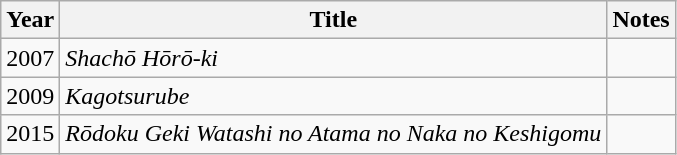<table class="wikitable">
<tr>
<th>Year</th>
<th>Title</th>
<th>Notes</th>
</tr>
<tr>
<td>2007</td>
<td><em>Shachō Hōrō-ki</em></td>
<td></td>
</tr>
<tr>
<td>2009</td>
<td><em>Kagotsurube</em></td>
<td></td>
</tr>
<tr>
<td>2015</td>
<td><em>Rōdoku Geki Watashi no Atama no Naka no Keshigomu</em></td>
<td></td>
</tr>
</table>
